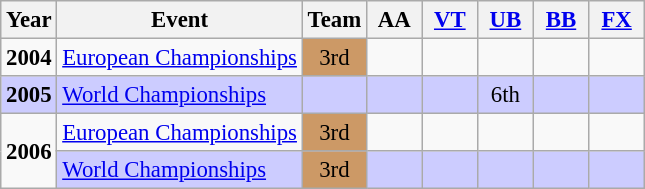<table class="wikitable" style="text-align:center; font-size: 95%;">
<tr>
<th>Year</th>
<th>Event</th>
<th style="width:30px;">Team</th>
<th style="width:30px;">AA</th>
<th style="width:30px;"><a href='#'>VT</a></th>
<th style="width:30px;"><a href='#'>UB</a></th>
<th style="width:30px;"><a href='#'>BB</a></th>
<th style="width:30px;"><a href='#'>FX</a></th>
</tr>
<tr>
<td rowspan="1"><strong>2004</strong></td>
<td align=left><a href='#'>European Championships</a></td>
<td style="background:#c96;">3rd</td>
<td></td>
<td></td>
<td></td>
<td></td>
<td></td>
</tr>
<tr bgcolor=#CCCCFF>
<td rowspan="1"><strong>2005</strong></td>
<td align=left><a href='#'>World Championships</a></td>
<td></td>
<td></td>
<td></td>
<td>6th</td>
<td></td>
<td></td>
</tr>
<tr>
<td rowspan="2"><strong>2006</strong></td>
<td align=left><a href='#'>European Championships</a></td>
<td style="background:#c96;">3rd</td>
<td></td>
<td></td>
<td></td>
<td></td>
<td></td>
</tr>
<tr bgcolor=#CCCCFF>
<td align=left><a href='#'>World Championships</a></td>
<td style="background:#c96;">3rd</td>
<td></td>
<td></td>
<td></td>
<td></td>
<td></td>
</tr>
</table>
